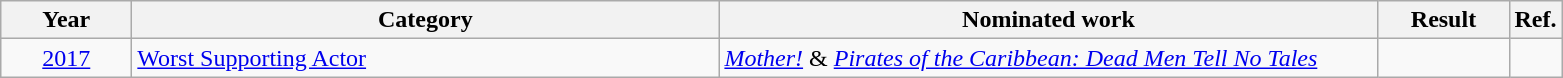<table class=wikitable>
<tr>
<th scope="col" style="width:5em;">Year</th>
<th scope="col" style="width:24em;">Category</th>
<th scope="col" style="width:27em;">Nominated work</th>
<th scope="col" style="width:5em;">Result</th>
<th>Ref.</th>
</tr>
<tr>
<td style="text-align:center;",><a href='#'>2017</a></td>
<td><a href='#'>Worst Supporting Actor</a></td>
<td><em><a href='#'>Mother!</a></em> & <em><a href='#'>Pirates of the Caribbean: Dead Men Tell No Tales</a></em></td>
<td></td>
<td></td>
</tr>
</table>
